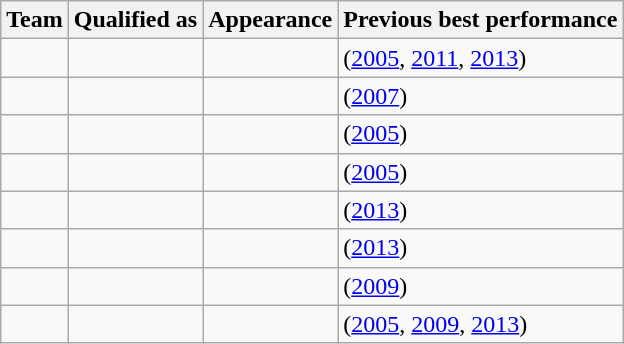<table class="wikitable sortable">
<tr>
<th>Team</th>
<th>Qualified as</th>
<th>Appearance</th>
<th>Previous best performance</th>
</tr>
<tr>
<td></td>
<td></td>
<td></td>
<td> (<a href='#'>2005</a>, <a href='#'>2011</a>, <a href='#'>2013</a>)</td>
</tr>
<tr>
<td></td>
<td></td>
<td></td>
<td> (<a href='#'>2007</a>)</td>
</tr>
<tr>
<td></td>
<td></td>
<td></td>
<td> (<a href='#'>2005</a>)</td>
</tr>
<tr>
<td></td>
<td></td>
<td></td>
<td> (<a href='#'>2005</a>)</td>
</tr>
<tr>
<td></td>
<td></td>
<td></td>
<td> (<a href='#'>2013</a>)</td>
</tr>
<tr>
<td></td>
<td></td>
<td></td>
<td> (<a href='#'>2013</a>)</td>
</tr>
<tr>
<td></td>
<td></td>
<td></td>
<td> (<a href='#'>2009</a>)</td>
</tr>
<tr>
<td></td>
<td></td>
<td></td>
<td> (<a href='#'>2005</a>, <a href='#'>2009</a>, <a href='#'>2013</a>)</td>
</tr>
</table>
